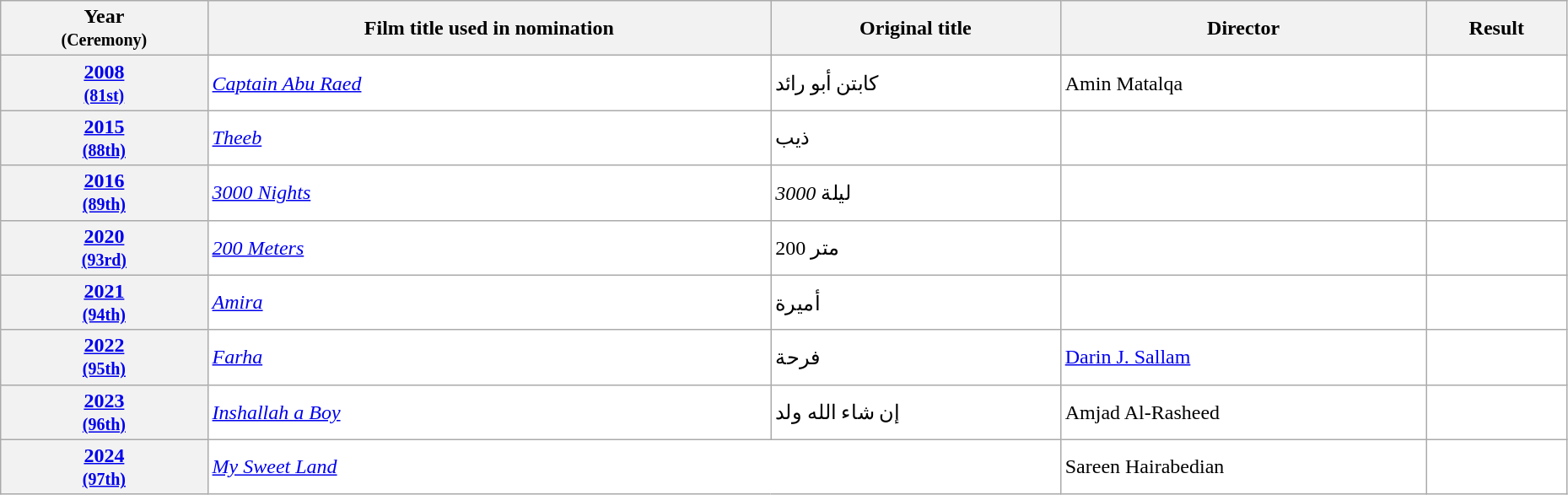<table class="wikitable sortable" width="98%" style="background:#ffffff;">
<tr>
<th>Year<br><small>(Ceremony)</small></th>
<th>Film title used in nomination</th>
<th>Original title</th>
<th>Director</th>
<th>Result</th>
</tr>
<tr>
<th align="center"><a href='#'>2008</a><br><small><a href='#'>(81st)</a></small></th>
<td><em><a href='#'>Captain Abu Raed</a></em></td>
<td>كابتن أبو رائد</td>
<td>Amin Matalqa</td>
<td></td>
</tr>
<tr>
<th align="center"><a href='#'>2015</a><br><small><a href='#'>(88th)</a></small></th>
<td><em><a href='#'>Theeb</a></em></td>
<td>ذيب</td>
<td></td>
<td></td>
</tr>
<tr>
<th align="center"><a href='#'>2016</a><br><small><a href='#'>(89th)</a></small></th>
<td><em><a href='#'>3000 Nights</a></em></td>
<td><em>3000</em> ليلة</td>
<td></td>
<td></td>
</tr>
<tr>
<th align="center"><a href='#'>2020</a><br><small><a href='#'>(93rd)</a></small></th>
<td><em><a href='#'>200 Meters</a></em></td>
<td>200 متر</td>
<td></td>
<td></td>
</tr>
<tr>
<th align="center"><a href='#'>2021</a><br><small><a href='#'>(94th)</a></small></th>
<td><em><a href='#'>Amira</a></em></td>
<td>أميرة</td>
<td></td>
<td></td>
</tr>
<tr>
<th align="center"><a href='#'>2022</a><br><small><a href='#'>(95th)</a></small></th>
<td><em><a href='#'>Farha</a></em></td>
<td>فرحة</td>
<td><a href='#'>Darin J. Sallam</a></td>
<td></td>
</tr>
<tr>
<th align="center"><a href='#'>2023</a><br><small><a href='#'>(96th)</a></small></th>
<td><em><a href='#'>Inshallah a Boy</a></em></td>
<td>إن شاء الله ولد</td>
<td>Amjad Al-Rasheed</td>
<td></td>
</tr>
<tr>
<th align="center"><a href='#'>2024</a><br><small><a href='#'>(97th)</a></small></th>
<td colspan="2"><em><a href='#'>My Sweet Land</a></em></td>
<td>Sareen Hairabedian</td>
<td></td>
</tr>
</table>
